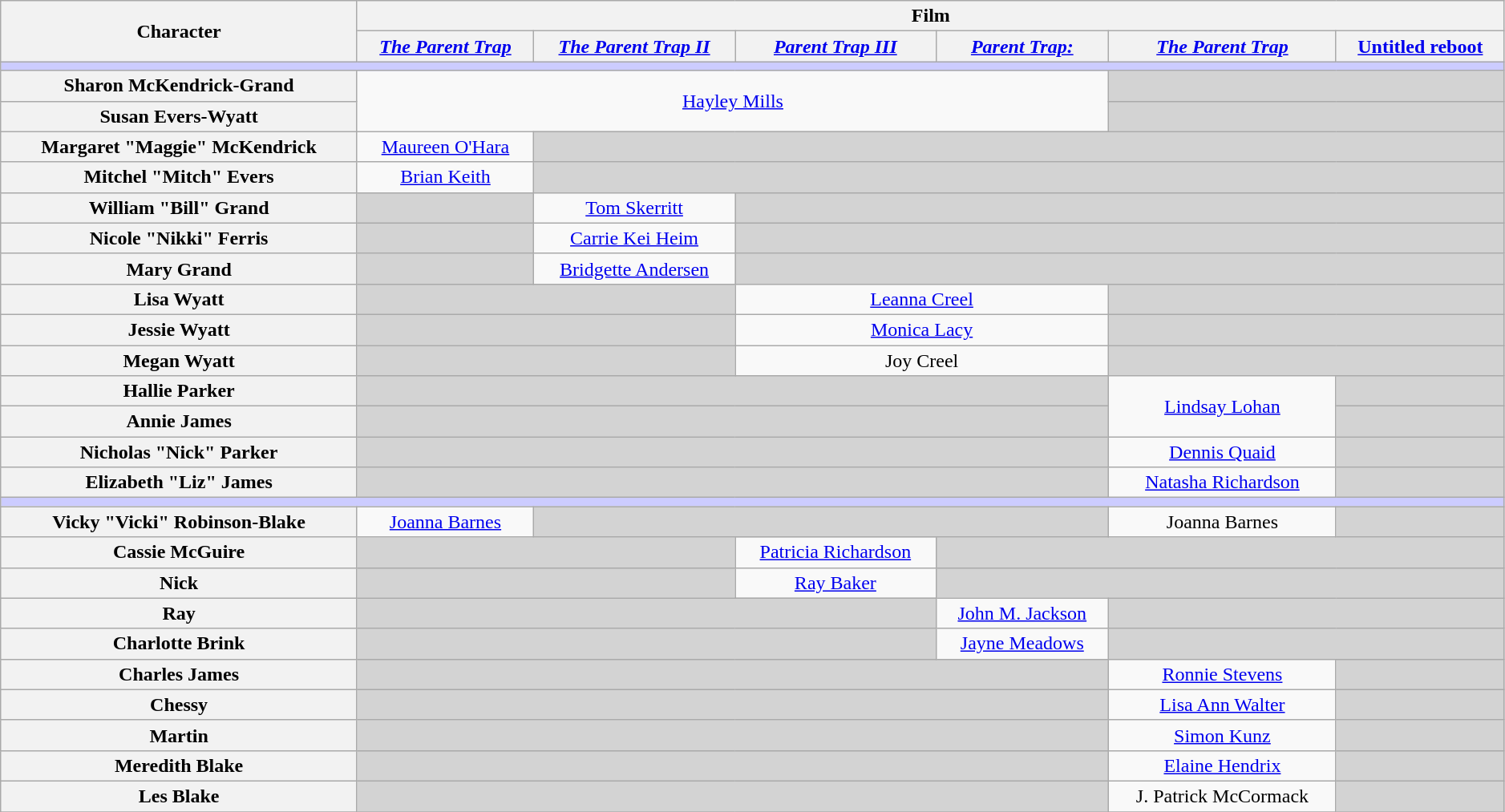<table class="wikitable" style="text-align:center; width:99%;">
<tr>
<th rowspan="2">Character</th>
<th colspan="6" style="text-align:center;">Film</th>
</tr>
<tr>
<th style="text-align:center;"><em><a href='#'>The Parent Trap</a></em> <br></th>
<th style="text-align:center;"><em><a href='#'>The Parent Trap II</a></em></th>
<th style="text-align:center;"><em><a href='#'>Parent Trap III</a></em></th>
<th style="text-align:center;"><em><a href='#'>Parent Trap:  <br></a></em></th>
<th style="text-align:center;"><em><a href='#'>The Parent Trap</a></em> <br></th>
<th style="text-align:center;"><a href='#'>Untitled reboot</a></th>
</tr>
<tr>
<th style="background-color:#ccccff;" colspan="7"></th>
</tr>
<tr>
<th scope="row">Sharon McKendrick-Grand</th>
<td rowspan="2" colspan="4"><a href='#'>Hayley Mills</a></td>
<td colspan="2" style="background:lightgrey;"> </td>
</tr>
<tr>
<th scope="row">Susan Evers-Wyatt</th>
<td colspan="2" style="background:lightgrey;"> </td>
</tr>
<tr>
<th scope="row">Margaret "Maggie" McKendrick</th>
<td><a href='#'>Maureen O'Hara</a></td>
<td colspan="5" style="background:lightgrey;"> </td>
</tr>
<tr>
<th scope="row">Mitchel "Mitch" Evers</th>
<td><a href='#'>Brian Keith</a></td>
<td colspan="5" style="background:lightgrey;"> </td>
</tr>
<tr>
<th scope="row">William "Bill" Grand</th>
<td style="background:lightgrey;"> </td>
<td><a href='#'>Tom Skerritt</a></td>
<td colspan="4" style="background:lightgrey;"> </td>
</tr>
<tr>
<th scope="row">Nicole "Nikki" Ferris</th>
<td style="background:lightgrey;"> </td>
<td><a href='#'>Carrie Kei Heim</a></td>
<td colspan="4" style="background:lightgrey;"> </td>
</tr>
<tr>
<th scope="row">Mary Grand</th>
<td style="background:lightgrey;"> </td>
<td><a href='#'>Bridgette Andersen</a></td>
<td colspan="4" style="background:lightgrey;"> </td>
</tr>
<tr>
<th scope="row">Lisa Wyatt</th>
<td colspan="2" style="background:lightgrey;"> </td>
<td colspan="2"><a href='#'>Leanna Creel</a></td>
<td colspan="2" style="background:lightgrey;"> </td>
</tr>
<tr>
<th scope="row">Jessie Wyatt</th>
<td colspan="2" style="background:lightgrey;"> </td>
<td colspan="2"><a href='#'>Monica Lacy</a></td>
<td colspan="2" style="background:lightgrey;"> </td>
</tr>
<tr>
<th scope="row">Megan Wyatt</th>
<td colspan="2" style="background:lightgrey;"> </td>
<td colspan="2">Joy Creel</td>
<td colspan="2" style="background:lightgrey;"> </td>
</tr>
<tr>
<th scope="row">Hallie Parker</th>
<td colspan="4" style="background:lightgrey;"> </td>
<td rowspan="2"><a href='#'>Lindsay Lohan</a></td>
<td style="background:lightgrey;"> </td>
</tr>
<tr>
<th scope="row">Annie James</th>
<td colspan="4" style="background:lightgrey;"> </td>
<td style="background:lightgrey;"> </td>
</tr>
<tr>
<th scope="row">Nicholas "Nick" Parker</th>
<td colspan="4" style="background:lightgrey;"> </td>
<td><a href='#'>Dennis Quaid</a></td>
<td style="background:lightgrey;"> </td>
</tr>
<tr>
<th scope="row">Elizabeth "Liz" James</th>
<td colspan="4" style="background:lightgrey;"> </td>
<td><a href='#'>Natasha Richardson</a></td>
<td style="background:lightgrey;"> </td>
</tr>
<tr>
<th style="background-color:#ccccff;" colspan="7"></th>
</tr>
<tr>
<th scope="row">Vicky "Vicki" Robinson-Blake</th>
<td><a href='#'>Joanna Barnes</a></td>
<td colspan="3" style="background:lightgrey;"> </td>
<td>Joanna Barnes</td>
<td style="background:lightgrey;"> </td>
</tr>
<tr>
<th scope="row">Cassie McGuire</th>
<td colspan="2" style="background:lightgrey;"> </td>
<td><a href='#'>Patricia Richardson</a></td>
<td colspan="3" style="background:lightgrey;"> </td>
</tr>
<tr>
<th scope="row">Nick</th>
<td colspan="2" style="background:lightgrey;"> </td>
<td><a href='#'>Ray Baker</a></td>
<td colspan="3" style="background:lightgrey;"> </td>
</tr>
<tr>
<th scope="row">Ray</th>
<td colspan="3" style="background:lightgrey;"> </td>
<td><a href='#'>John M. Jackson</a></td>
<td colspan="3" style="background:lightgrey;"> </td>
</tr>
<tr>
<th scope="row">Charlotte Brink</th>
<td colspan="3" style="background:lightgrey;"> </td>
<td><a href='#'>Jayne Meadows</a></td>
<td colspan="3" style="background:lightgrey;"> </td>
</tr>
<tr>
<th scope="row">Charles James</th>
<td colspan="4" style="background:lightgrey;"> </td>
<td><a href='#'>Ronnie Stevens</a></td>
<td style="background:lightgrey;"> </td>
</tr>
<tr>
<th scope="row">Chessy</th>
<td colspan="4" style="background:lightgrey;"> </td>
<td><a href='#'>Lisa Ann Walter</a></td>
<td style="background:lightgrey;"> </td>
</tr>
<tr>
<th scope="row">Martin</th>
<td colspan="4" style="background:lightgrey;"> </td>
<td><a href='#'>Simon Kunz</a></td>
<td style="background:lightgrey;"> </td>
</tr>
<tr>
<th scope="row">Meredith Blake</th>
<td colspan="4" style="background:lightgrey;"> </td>
<td><a href='#'>Elaine Hendrix</a></td>
<td style="background:lightgrey;"> </td>
</tr>
<tr>
<th scope="row">Les Blake</th>
<td colspan="4" style="background:lightgrey;"> </td>
<td>J. Patrick McCormack</td>
<td style="background:lightgrey;"> </td>
</tr>
<tr>
</tr>
</table>
